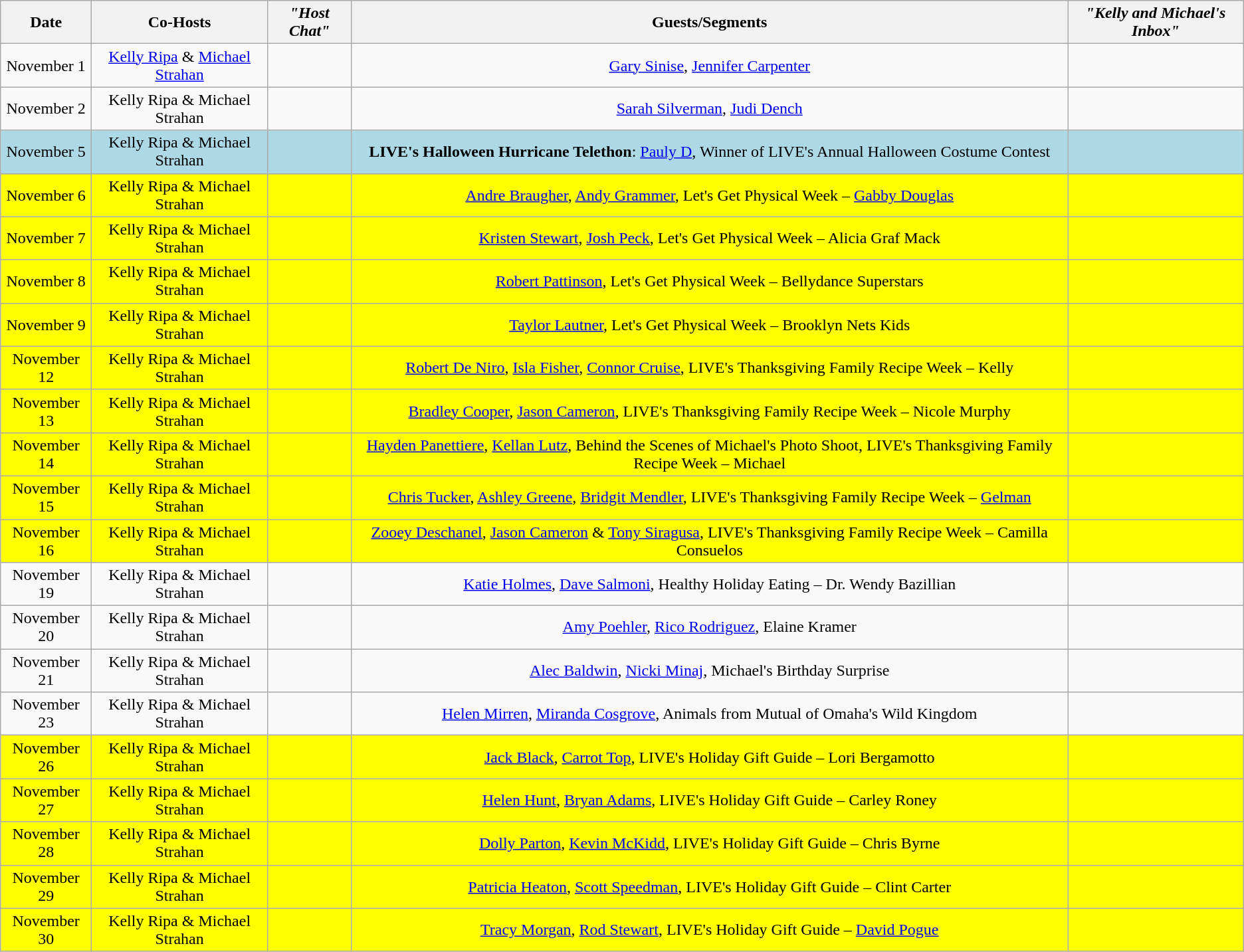<table class="wikitable sortable" style="text-align:center;">
<tr>
<th>Date</th>
<th>Co-Hosts</th>
<th><em>"Host Chat"</em></th>
<th>Guests/Segments</th>
<th><em>"Kelly and Michael's Inbox"</em></th>
</tr>
<tr>
<td>November 1</td>
<td><a href='#'>Kelly Ripa</a> & <a href='#'>Michael Strahan</a></td>
<td></td>
<td><a href='#'>Gary Sinise</a>, <a href='#'>Jennifer Carpenter</a></td>
<td></td>
</tr>
<tr>
<td>November 2</td>
<td>Kelly Ripa & Michael Strahan</td>
<td></td>
<td><a href='#'>Sarah Silverman</a>, <a href='#'>Judi Dench</a></td>
<td></td>
</tr>
<tr style="background:lightblue;">
<td>November 5</td>
<td>Kelly Ripa & Michael Strahan</td>
<td></td>
<td><strong>LIVE's Halloween Hurricane Telethon</strong>: <a href='#'>Pauly D</a>, Winner of LIVE's Annual Halloween Costume Contest</td>
<td></td>
</tr>
<tr style="background:yellow;">
<td>November 6</td>
<td>Kelly Ripa & Michael Strahan</td>
<td></td>
<td><a href='#'>Andre Braugher</a>, <a href='#'>Andy Grammer</a>, Let's Get Physical Week – <a href='#'>Gabby Douglas</a></td>
<td></td>
</tr>
<tr style="background:yellow;">
<td>November 7</td>
<td>Kelly Ripa & Michael Strahan</td>
<td></td>
<td><a href='#'>Kristen Stewart</a>, <a href='#'>Josh Peck</a>, Let's Get Physical Week – Alicia Graf Mack</td>
<td></td>
</tr>
<tr style="background:yellow;">
<td>November 8</td>
<td>Kelly Ripa & Michael Strahan</td>
<td></td>
<td><a href='#'>Robert Pattinson</a>, Let's Get Physical Week – Bellydance Superstars</td>
<td></td>
</tr>
<tr style="background:yellow;">
<td>November 9</td>
<td>Kelly Ripa & Michael Strahan</td>
<td></td>
<td><a href='#'>Taylor Lautner</a>, Let's Get Physical Week – Brooklyn Nets Kids</td>
<td></td>
</tr>
<tr style="background:yellow;">
<td>November 12</td>
<td>Kelly Ripa & Michael Strahan</td>
<td></td>
<td><a href='#'>Robert De Niro</a>, <a href='#'>Isla Fisher</a>, <a href='#'>Connor Cruise</a>, LIVE's Thanksgiving Family Recipe Week – Kelly</td>
<td></td>
</tr>
<tr style="background:yellow;">
<td>November 13</td>
<td>Kelly Ripa & Michael Strahan</td>
<td></td>
<td><a href='#'>Bradley Cooper</a>, <a href='#'>Jason Cameron</a>, LIVE's Thanksgiving Family Recipe Week – Nicole Murphy</td>
<td></td>
</tr>
<tr style="background:yellow;">
<td>November 14</td>
<td>Kelly Ripa & Michael Strahan</td>
<td></td>
<td><a href='#'>Hayden Panettiere</a>, <a href='#'>Kellan Lutz</a>, Behind the Scenes of Michael's Photo Shoot, LIVE's Thanksgiving Family Recipe Week – Michael</td>
<td></td>
</tr>
<tr style="background:yellow;">
<td>November 15</td>
<td>Kelly Ripa & Michael Strahan</td>
<td></td>
<td><a href='#'>Chris Tucker</a>, <a href='#'>Ashley Greene</a>, <a href='#'>Bridgit Mendler</a>, LIVE's Thanksgiving Family Recipe Week – <a href='#'>Gelman</a></td>
<td></td>
</tr>
<tr style="background:yellow;">
<td>November 16</td>
<td>Kelly Ripa & Michael Strahan</td>
<td></td>
<td><a href='#'>Zooey Deschanel</a>, <a href='#'>Jason Cameron</a> & <a href='#'>Tony Siragusa</a>, LIVE's Thanksgiving Family Recipe Week – Camilla Consuelos</td>
<td></td>
</tr>
<tr>
<td>November 19</td>
<td>Kelly Ripa & Michael Strahan</td>
<td></td>
<td><a href='#'>Katie Holmes</a>, <a href='#'>Dave Salmoni</a>, Healthy Holiday Eating – Dr. Wendy Bazillian</td>
<td></td>
</tr>
<tr>
<td>November 20</td>
<td>Kelly Ripa & Michael Strahan</td>
<td></td>
<td><a href='#'>Amy Poehler</a>, <a href='#'>Rico Rodriguez</a>, Elaine Kramer</td>
<td></td>
</tr>
<tr>
<td>November 21</td>
<td>Kelly Ripa & Michael Strahan</td>
<td></td>
<td><a href='#'>Alec Baldwin</a>, <a href='#'>Nicki Minaj</a>, Michael's Birthday Surprise</td>
<td></td>
</tr>
<tr>
<td>November 23</td>
<td>Kelly Ripa & Michael Strahan</td>
<td></td>
<td><a href='#'>Helen Mirren</a>, <a href='#'>Miranda Cosgrove</a>, Animals from Mutual of Omaha's Wild Kingdom</td>
<td></td>
</tr>
<tr style="background:yellow;">
<td>November 26</td>
<td>Kelly Ripa & Michael Strahan</td>
<td></td>
<td><a href='#'>Jack Black</a>, <a href='#'>Carrot Top</a>, LIVE's Holiday Gift Guide – Lori Bergamotto</td>
<td></td>
</tr>
<tr style="background:yellow;">
<td>November 27</td>
<td>Kelly Ripa & Michael Strahan</td>
<td></td>
<td><a href='#'>Helen Hunt</a>, <a href='#'>Bryan Adams</a>, LIVE's Holiday Gift Guide – Carley Roney</td>
<td></td>
</tr>
<tr style="background:yellow;">
<td>November 28</td>
<td>Kelly Ripa & Michael Strahan</td>
<td></td>
<td><a href='#'>Dolly Parton</a>, <a href='#'>Kevin McKidd</a>, LIVE's Holiday Gift Guide – Chris Byrne</td>
<td></td>
</tr>
<tr style="background:yellow;">
<td>November 29</td>
<td>Kelly Ripa & Michael Strahan</td>
<td></td>
<td><a href='#'>Patricia Heaton</a>, <a href='#'>Scott Speedman</a>, LIVE's Holiday Gift Guide – Clint Carter</td>
<td></td>
</tr>
<tr style="background:yellow;">
<td>November 30</td>
<td>Kelly Ripa & Michael Strahan</td>
<td></td>
<td><a href='#'>Tracy Morgan</a>, <a href='#'>Rod Stewart</a>, LIVE's Holiday Gift Guide – <a href='#'>David Pogue</a></td>
<td></td>
</tr>
</table>
